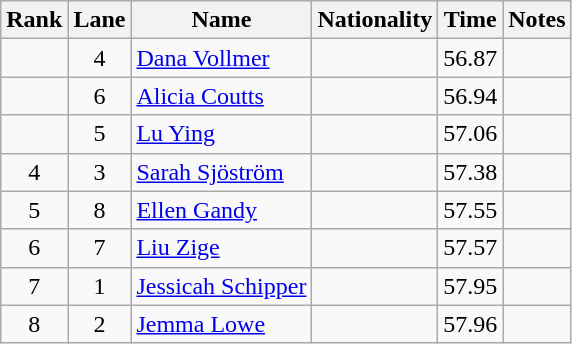<table class="wikitable sortable" style="text-align:center">
<tr>
<th>Rank</th>
<th>Lane</th>
<th>Name</th>
<th>Nationality</th>
<th>Time</th>
<th>Notes</th>
</tr>
<tr>
<td></td>
<td>4</td>
<td align=left><a href='#'>Dana Vollmer</a></td>
<td align=left></td>
<td>56.87</td>
<td></td>
</tr>
<tr>
<td></td>
<td>6</td>
<td align=left><a href='#'>Alicia Coutts</a></td>
<td align=left></td>
<td>56.94</td>
<td></td>
</tr>
<tr>
<td></td>
<td>5</td>
<td align=left><a href='#'>Lu Ying</a></td>
<td align=left></td>
<td>57.06</td>
<td></td>
</tr>
<tr>
<td>4</td>
<td>3</td>
<td align=left><a href='#'>Sarah Sjöström</a></td>
<td align=left></td>
<td>57.38</td>
<td></td>
</tr>
<tr>
<td>5</td>
<td>8</td>
<td align=left><a href='#'>Ellen Gandy</a></td>
<td align=left></td>
<td>57.55</td>
<td></td>
</tr>
<tr>
<td>6</td>
<td>7</td>
<td align=left><a href='#'>Liu Zige</a></td>
<td align=left></td>
<td>57.57</td>
<td></td>
</tr>
<tr>
<td>7</td>
<td>1</td>
<td align=left><a href='#'>Jessicah Schipper</a></td>
<td align=left></td>
<td>57.95</td>
<td></td>
</tr>
<tr>
<td>8</td>
<td>2</td>
<td align=left><a href='#'>Jemma Lowe</a></td>
<td align=left></td>
<td>57.96</td>
<td></td>
</tr>
</table>
